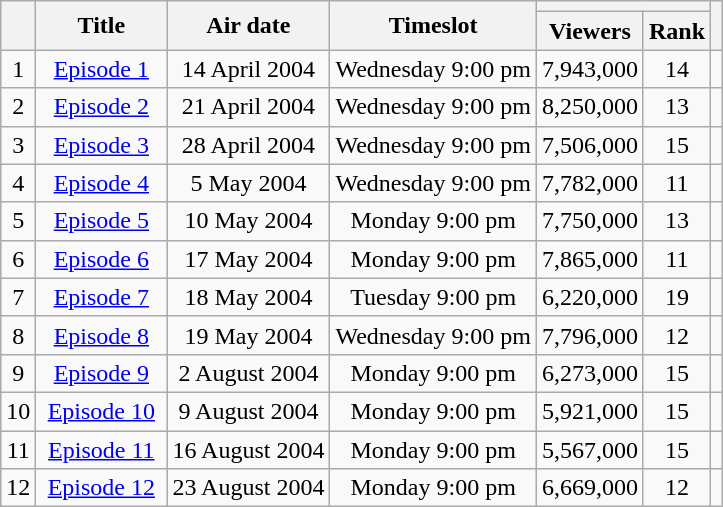<table class="wikitable" style="text-align:center">
<tr>
<th rowspan="2"></th>
<th width="80" rowspan="2">Title</th>
<th rowspan="2">Air date</th>
<th rowspan="2">Timeslot</th>
<th colspan="2"></th>
<th rowspan="2"></th>
</tr>
<tr>
<th>Viewers</th>
<th>Rank</th>
</tr>
<tr>
<td>1</td>
<td><a href='#'>Episode 1</a></td>
<td>14 April 2004</td>
<td>Wednesday 9:00 pm</td>
<td>7,943,000</td>
<td>14</td>
<td></td>
</tr>
<tr>
<td>2</td>
<td><a href='#'>Episode 2</a></td>
<td>21 April 2004</td>
<td>Wednesday 9:00 pm</td>
<td>8,250,000</td>
<td>13</td>
<td></td>
</tr>
<tr>
<td>3</td>
<td><a href='#'>Episode 3</a></td>
<td>28 April 2004</td>
<td>Wednesday 9:00 pm</td>
<td>7,506,000</td>
<td>15</td>
<td></td>
</tr>
<tr>
<td>4</td>
<td><a href='#'>Episode 4</a></td>
<td>5 May 2004</td>
<td>Wednesday 9:00 pm</td>
<td>7,782,000</td>
<td>11</td>
<td></td>
</tr>
<tr>
<td>5</td>
<td><a href='#'>Episode 5</a></td>
<td>10 May 2004</td>
<td>Monday 9:00 pm</td>
<td>7,750,000</td>
<td>13</td>
<td></td>
</tr>
<tr>
<td>6</td>
<td><a href='#'>Episode 6</a></td>
<td>17 May 2004</td>
<td>Monday 9:00 pm</td>
<td>7,865,000</td>
<td>11</td>
<td></td>
</tr>
<tr>
<td>7</td>
<td><a href='#'>Episode 7</a></td>
<td>18 May 2004</td>
<td>Tuesday 9:00 pm</td>
<td>6,220,000</td>
<td>19</td>
<td></td>
</tr>
<tr>
<td>8</td>
<td><a href='#'>Episode 8</a></td>
<td>19 May 2004</td>
<td>Wednesday 9:00 pm</td>
<td>7,796,000</td>
<td>12</td>
<td></td>
</tr>
<tr>
<td>9</td>
<td><a href='#'>Episode 9</a></td>
<td>2 August 2004</td>
<td>Monday 9:00 pm</td>
<td>6,273,000</td>
<td>15</td>
<td></td>
</tr>
<tr>
<td>10</td>
<td><a href='#'>Episode 10</a></td>
<td>9 August 2004</td>
<td>Monday 9:00 pm</td>
<td>5,921,000</td>
<td>15</td>
<td></td>
</tr>
<tr>
<td>11</td>
<td><a href='#'>Episode 11</a></td>
<td>16 August 2004</td>
<td>Monday 9:00 pm</td>
<td>5,567,000</td>
<td>15</td>
<td></td>
</tr>
<tr>
<td>12</td>
<td><a href='#'>Episode 12</a></td>
<td>23 August 2004</td>
<td>Monday 9:00 pm</td>
<td>6,669,000</td>
<td>12</td>
<td></td>
</tr>
</table>
